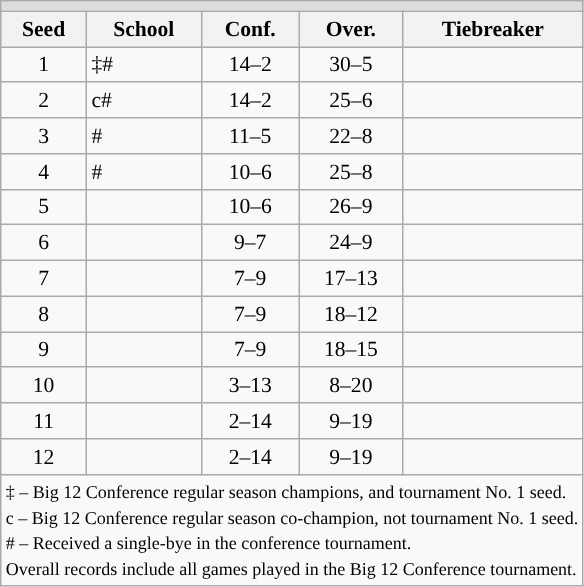<table class="wikitable" style="white-space:nowrap; font-size:90%;text-align:center">
<tr>
<td colspan="10" style="text-align:center; background:#DDDDDD; font:#000000"><strong></strong></td>
</tr>
<tr bgcolor="#efefef">
<th>Seed</th>
<th>School</th>
<th>Conf.</th>
<th>Over.</th>
<th>Tiebreaker</th>
</tr>
<tr>
<td>1</td>
<td align=left> ‡#</td>
<td>14–2</td>
<td>30–5</td>
<td></td>
</tr>
<tr>
<td>2</td>
<td align=left> c#</td>
<td>14–2</td>
<td>25–6</td>
<td></td>
</tr>
<tr>
<td>3</td>
<td align=left> #</td>
<td>11–5</td>
<td>22–8</td>
<td></td>
</tr>
<tr>
<td>4</td>
<td align=left> #</td>
<td>10–6</td>
<td>25–8</td>
<td></td>
</tr>
<tr>
<td>5</td>
<td align=left></td>
<td>10–6</td>
<td>26–9</td>
<td></td>
</tr>
<tr>
<td>6</td>
<td align=left></td>
<td>9–7</td>
<td>24–9</td>
<td></td>
</tr>
<tr>
<td>7</td>
<td align=left></td>
<td>7–9</td>
<td>17–13</td>
<td></td>
</tr>
<tr>
<td>8</td>
<td align=left></td>
<td>7–9</td>
<td>18–12</td>
<td></td>
</tr>
<tr>
<td>9</td>
<td align=left></td>
<td>7–9</td>
<td>18–15</td>
<td></td>
</tr>
<tr>
<td>10</td>
<td align=left></td>
<td>3–13</td>
<td>8–20</td>
<td></td>
</tr>
<tr>
<td>11</td>
<td align=left></td>
<td>2–14</td>
<td>9–19</td>
<td></td>
</tr>
<tr>
<td>12</td>
<td align=left></td>
<td>2–14</td>
<td>9–19</td>
<td></td>
</tr>
<tr>
<td colspan="10" style="text-align:left;"><small>‡ – Big 12 Conference regular season champions, and tournament No. 1 seed.<br>c – Big 12 Conference regular season co-champion, not tournament No. 1 seed.<br># – Received a single-bye in the conference tournament.<br>Overall records include all games played in the Big 12 Conference tournament.</small></td>
</tr>
</table>
